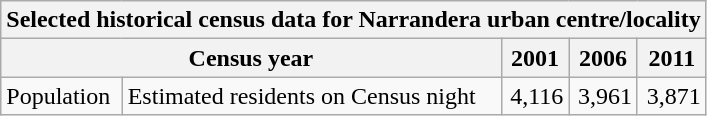<table class="wikitable">
<tr>
<th colspan=6>Selected historical census data for Narrandera urban centre/locality</th>
</tr>
<tr>
<th colspan=3>Census year</th>
<th>2001</th>
<th>2006</th>
<th>2011</th>
</tr>
<tr>
<td colspan="2">Population</td>
<td>Estimated residents on Census night</td>
<td align="right">4,116</td>
<td align="right">3,961</td>
<td align="right">3,871</td>
</tr>
</table>
